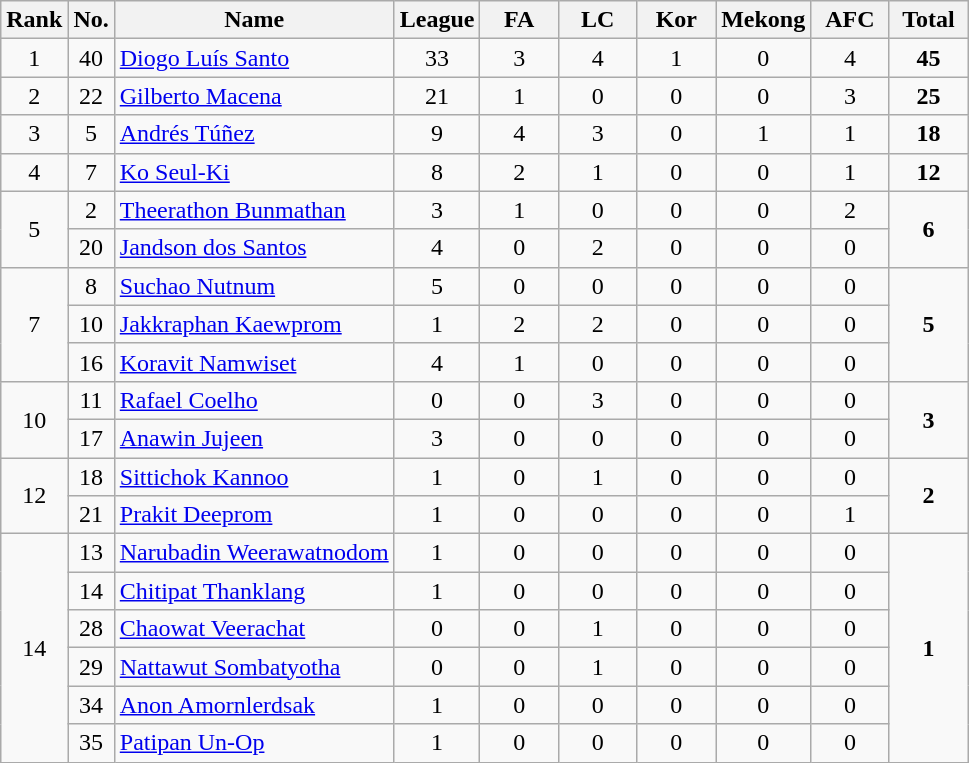<table class="wikitable" style="text-align:center">
<tr>
<th>Rank</th>
<th>No.</th>
<th>Name</th>
<th width="45">League</th>
<th width="45">FA</th>
<th width="45">LC</th>
<th width="45">Kor</th>
<th width="45">Mekong</th>
<th width="45">AFC</th>
<th width="45">Total</th>
</tr>
<tr>
<td>1</td>
<td>40</td>
<td align="left"> <a href='#'>Diogo Luís Santo</a></td>
<td>33</td>
<td>3</td>
<td>4</td>
<td>1</td>
<td>0</td>
<td>4</td>
<td><strong>45</strong></td>
</tr>
<tr>
<td>2</td>
<td>22</td>
<td align="left"> <a href='#'>Gilberto Macena</a></td>
<td>21</td>
<td>1</td>
<td>0</td>
<td>0</td>
<td>0</td>
<td>3</td>
<td><strong>25</strong></td>
</tr>
<tr>
<td>3</td>
<td>5</td>
<td align="left"> <a href='#'>Andrés Túñez</a></td>
<td>9</td>
<td>4</td>
<td>3</td>
<td>0</td>
<td>1</td>
<td>1</td>
<td><strong>18</strong></td>
</tr>
<tr>
<td>4</td>
<td>7</td>
<td align="left"> <a href='#'>Ko Seul-Ki</a></td>
<td>8</td>
<td>2</td>
<td>1</td>
<td>0</td>
<td>0</td>
<td>1</td>
<td><strong>12</strong></td>
</tr>
<tr>
<td rowspan="2">5</td>
<td>2</td>
<td align="left"> <a href='#'>Theerathon Bunmathan</a></td>
<td>3</td>
<td>1</td>
<td>0</td>
<td>0</td>
<td>0</td>
<td>2</td>
<td rowspan="2"><strong>6</strong></td>
</tr>
<tr>
<td>20</td>
<td align="left"> <a href='#'>Jandson dos Santos</a></td>
<td>4</td>
<td>0</td>
<td>2</td>
<td>0</td>
<td>0</td>
<td>0</td>
</tr>
<tr>
<td rowspan="3">7</td>
<td>8</td>
<td align="left"> <a href='#'>Suchao Nutnum</a></td>
<td>5</td>
<td>0</td>
<td>0</td>
<td>0</td>
<td>0</td>
<td>0</td>
<td rowspan="3"><strong>5</strong></td>
</tr>
<tr>
<td>10</td>
<td align="left"> <a href='#'>Jakkraphan Kaewprom</a></td>
<td>1</td>
<td>2</td>
<td>2</td>
<td>0</td>
<td>0</td>
<td>0</td>
</tr>
<tr>
<td>16</td>
<td align="left"> <a href='#'>Koravit Namwiset</a></td>
<td>4</td>
<td>1</td>
<td>0</td>
<td>0</td>
<td>0</td>
<td>0</td>
</tr>
<tr>
<td rowspan="2">10</td>
<td>11</td>
<td align="left"> <a href='#'>Rafael Coelho</a></td>
<td>0</td>
<td>0</td>
<td>3</td>
<td>0</td>
<td>0</td>
<td>0</td>
<td rowspan="2"><strong>3</strong></td>
</tr>
<tr>
<td>17</td>
<td align="left"> <a href='#'>Anawin Jujeen</a></td>
<td>3</td>
<td>0</td>
<td>0</td>
<td>0</td>
<td>0</td>
<td>0</td>
</tr>
<tr>
<td rowspan="2">12</td>
<td>18</td>
<td align="left"> <a href='#'>Sittichok Kannoo</a></td>
<td>1</td>
<td>0</td>
<td>1</td>
<td>0</td>
<td>0</td>
<td>0</td>
<td rowspan="2"><strong>2</strong></td>
</tr>
<tr>
<td>21</td>
<td align="left"> <a href='#'>Prakit Deeprom</a></td>
<td>1</td>
<td>0</td>
<td>0</td>
<td>0</td>
<td>0</td>
<td>1</td>
</tr>
<tr>
<td rowspan="6">14</td>
<td>13</td>
<td align="left"> <a href='#'>Narubadin Weerawatnodom</a></td>
<td>1</td>
<td>0</td>
<td>0</td>
<td>0</td>
<td>0</td>
<td>0</td>
<td rowspan="6"><strong>1</strong></td>
</tr>
<tr>
<td>14</td>
<td align="left"> <a href='#'>Chitipat Thanklang</a></td>
<td>1</td>
<td>0</td>
<td>0</td>
<td>0</td>
<td>0</td>
<td>0</td>
</tr>
<tr>
<td>28</td>
<td align="left"> <a href='#'>Chaowat Veerachat</a></td>
<td>0</td>
<td>0</td>
<td>1</td>
<td>0</td>
<td>0</td>
<td>0</td>
</tr>
<tr>
<td>29</td>
<td align="left"> <a href='#'>Nattawut Sombatyotha</a></td>
<td>0</td>
<td>0</td>
<td>1</td>
<td>0</td>
<td>0</td>
<td>0</td>
</tr>
<tr>
<td>34</td>
<td align="left"> <a href='#'>Anon Amornlerdsak</a></td>
<td>1</td>
<td>0</td>
<td>0</td>
<td>0</td>
<td>0</td>
<td>0</td>
</tr>
<tr>
<td>35</td>
<td align="left"> <a href='#'>Patipan Un-Op</a></td>
<td>1</td>
<td>0</td>
<td>0</td>
<td>0</td>
<td>0</td>
<td>0</td>
</tr>
</table>
